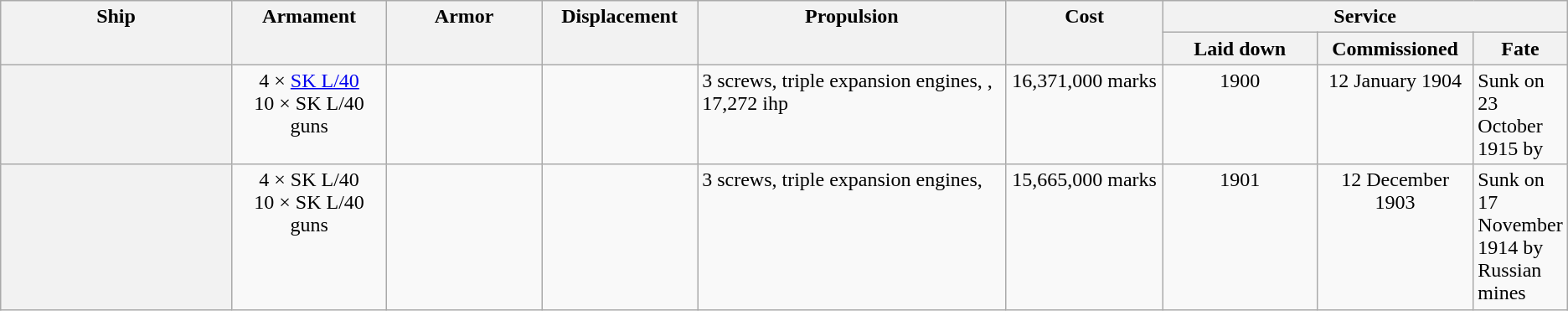<table class="wikitable plainrowheaders" style="text-align: center;">
<tr valign="top">
<th scope="col" width="15%" rowspan="2">Ship</th>
<th scope="col" width="10%" rowspan="2">Armament</th>
<th scope="col" width="10%" rowspan="2">Armor</th>
<th scope="col" width="10%" rowspan="2">Displacement</th>
<th scope="col" width="20%" rowspan="2">Propulsion</th>
<th scope="col" width="10%" rowspan="2">Cost</th>
<th scope="col" width="40%" colspan="3">Service</th>
</tr>
<tr valign="top">
<th scope="col" width="10%">Laid down</th>
<th scope="col" width="10%">Commissioned</th>
<th scope="col" width="20%">Fate</th>
</tr>
<tr valign="top">
<th scope="row"></th>
<td>4 × <a href='#'> SK L/40</a> <br> 10 ×  SK L/40 guns</td>
<td></td>
<td></td>
<td style="text-align: left;">3 screws, triple expansion engines, , 17,272 ihp</td>
<td>16,371,000 marks</td>
<td>1900</td>
<td>12 January 1904</td>
<td style="text-align: left;">Sunk on 23 October 1915 by </td>
</tr>
<tr valign="top">
<th scope="row"></th>
<td>4 ×  SK L/40 <br> 10 ×  SK L/40 guns</td>
<td></td>
<td></td>
<td style="text-align: left;">3 screws, triple expansion engines, </td>
<td>15,665,000 marks</td>
<td>1901</td>
<td>12 December 1903</td>
<td style="text-align: left;">Sunk on 17 November 1914 by Russian mines</td>
</tr>
</table>
